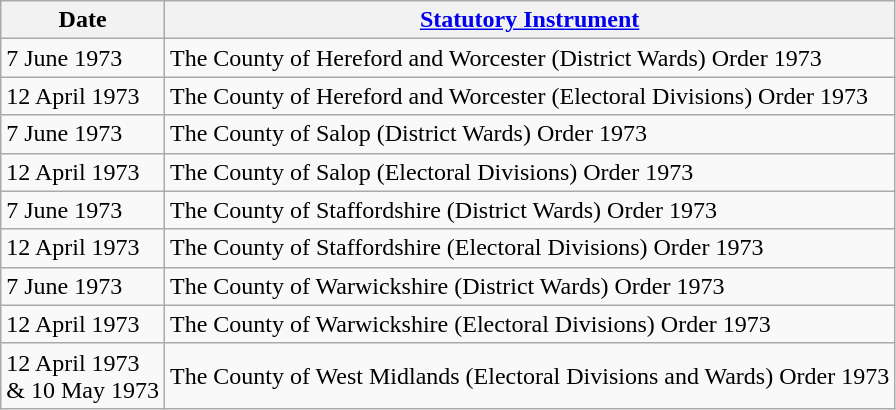<table class="wikitable sortable">
<tr>
<th>Date</th>
<th><a href='#'>Statutory Instrument</a></th>
</tr>
<tr>
<td>7 June 1973</td>
<td>The County of Hereford and Worcester (District Wards) Order 1973</td>
</tr>
<tr>
<td>12 April 1973</td>
<td>The County of Hereford and Worcester (Electoral Divisions) Order 1973</td>
</tr>
<tr>
<td>7 June 1973</td>
<td>The County of Salop (District Wards) Order 1973</td>
</tr>
<tr>
<td>12 April 1973</td>
<td>The County of Salop (Electoral Divisions) Order 1973</td>
</tr>
<tr>
<td>7 June 1973</td>
<td>The County of Staffordshire (District Wards) Order 1973</td>
</tr>
<tr>
<td>12 April 1973</td>
<td>The County of Staffordshire (Electoral Divisions) Order 1973</td>
</tr>
<tr>
<td>7 June 1973</td>
<td>The County of Warwickshire (District Wards) Order 1973</td>
</tr>
<tr>
<td>12 April 1973</td>
<td>The County of Warwickshire (Electoral Divisions) Order 1973</td>
</tr>
<tr>
<td>12 April 1973<br>& 10 May 1973</td>
<td>The County of West Midlands (Electoral Divisions and Wards) Order 1973</td>
</tr>
</table>
